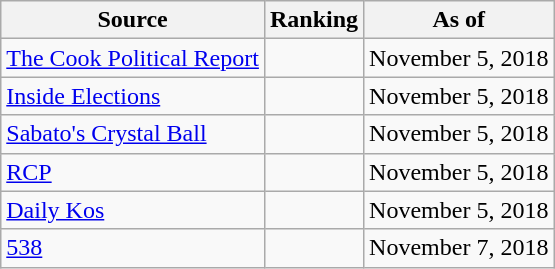<table class="wikitable" style="text-align:center">
<tr>
<th>Source</th>
<th>Ranking</th>
<th>As of</th>
</tr>
<tr>
<td align=left><a href='#'>The Cook Political Report</a></td>
<td></td>
<td>November 5, 2018</td>
</tr>
<tr>
<td align=left><a href='#'>Inside Elections</a></td>
<td></td>
<td>November 5, 2018</td>
</tr>
<tr>
<td align=left><a href='#'>Sabato's Crystal Ball</a></td>
<td></td>
<td>November 5, 2018</td>
</tr>
<tr>
<td align="left"><a href='#'>RCP</a></td>
<td></td>
<td>November 5, 2018</td>
</tr>
<tr>
<td align="left"><a href='#'>Daily Kos</a></td>
<td></td>
<td>November 5, 2018</td>
</tr>
<tr>
<td align="left"><a href='#'>538</a></td>
<td></td>
<td>November 7, 2018</td>
</tr>
</table>
